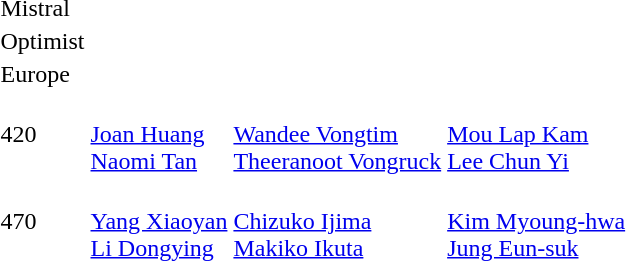<table>
<tr>
<td>Mistral<br></td>
<td></td>
<td></td>
<td></td>
</tr>
<tr>
<td>Optimist<br></td>
<td></td>
<td></td>
<td></td>
</tr>
<tr>
<td>Europe<br></td>
<td></td>
<td></td>
<td></td>
</tr>
<tr>
<td>420<br></td>
<td><br><a href='#'>Joan Huang</a><br><a href='#'>Naomi Tan</a></td>
<td><br><a href='#'>Wandee Vongtim</a><br><a href='#'>Theeranoot Vongruck</a></td>
<td><br><a href='#'>Mou Lap Kam</a><br><a href='#'>Lee Chun Yi</a></td>
</tr>
<tr>
<td>470<br></td>
<td><br><a href='#'>Yang Xiaoyan</a><br><a href='#'>Li Dongying</a></td>
<td><br><a href='#'>Chizuko Ijima</a><br><a href='#'>Makiko Ikuta</a></td>
<td><br><a href='#'>Kim Myoung-hwa</a><br><a href='#'>Jung Eun-suk</a></td>
</tr>
</table>
